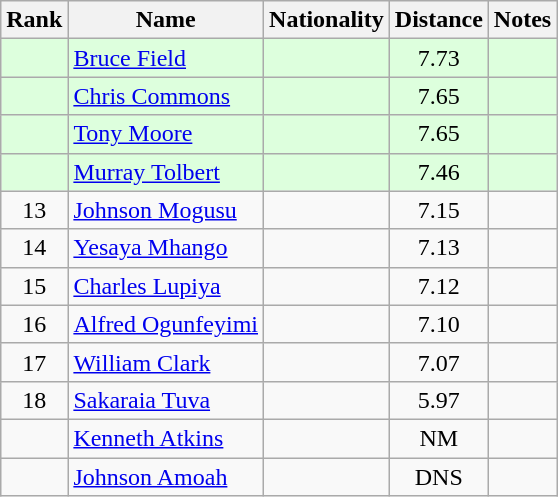<table class="wikitable sortable" style="text-align:center;">
<tr>
<th scope=col>Rank</th>
<th scope=col>Name</th>
<th scope=col>Nationality</th>
<th scope=col>Distance</th>
<th scope=col>Notes</th>
</tr>
<tr style="background-color: #ddffdd;">
<td></td>
<td style="text-align:left;"><a href='#'>Bruce Field</a></td>
<td style="text-align:left;"></td>
<td>7.73</td>
<td></td>
</tr>
<tr style="background-color: #ddffdd;">
<td></td>
<td style="text-align:left;"><a href='#'>Chris Commons</a></td>
<td style="text-align:left;"></td>
<td>7.65</td>
<td></td>
</tr>
<tr style="background-color: #ddffdd;">
<td></td>
<td style="text-align:left;"><a href='#'>Tony Moore</a></td>
<td style="text-align:left;"></td>
<td>7.65</td>
<td></td>
</tr>
<tr style="background-color: #ddffdd;">
<td></td>
<td style="text-align:left;"><a href='#'>Murray Tolbert</a></td>
<td style="text-align:left;"></td>
<td>7.46</td>
<td></td>
</tr>
<tr>
<td>13</td>
<td style="text-align:left;"><a href='#'>Johnson Mogusu</a></td>
<td style="text-align:left;"></td>
<td>7.15</td>
<td></td>
</tr>
<tr>
<td>14</td>
<td style="text-align:left;"><a href='#'>Yesaya Mhango</a></td>
<td style="text-align:left;"></td>
<td>7.13</td>
<td></td>
</tr>
<tr>
<td>15</td>
<td style="text-align:left;"><a href='#'>Charles Lupiya</a></td>
<td style="text-align:left;"></td>
<td>7.12</td>
<td></td>
</tr>
<tr>
<td>16</td>
<td style="text-align:left;"><a href='#'>Alfred Ogunfeyimi</a></td>
<td style="text-align:left;"></td>
<td>7.10</td>
<td></td>
</tr>
<tr>
<td>17</td>
<td style="text-align:left;"><a href='#'>William Clark</a></td>
<td style="text-align:left;"></td>
<td>7.07</td>
<td></td>
</tr>
<tr>
<td>18</td>
<td style="text-align:left;"><a href='#'>Sakaraia Tuva</a></td>
<td style="text-align:left;"></td>
<td>5.97</td>
<td></td>
</tr>
<tr>
<td data-sort-value="98"></td>
<td style="text-align:left;"><a href='#'>Kenneth Atkins</a></td>
<td style="text-align:left;"></td>
<td data-sort-value="0.01">NM</td>
<td></td>
</tr>
<tr>
<td data-sort-value="99"></td>
<td style="text-align:left;"><a href='#'>Johnson Amoah</a></td>
<td style="text-align:left;"></td>
<td data-sort-value="0.00">DNS</td>
<td></td>
</tr>
</table>
